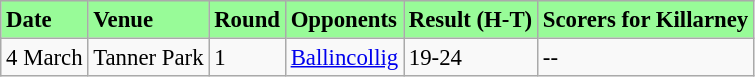<table class="wikitable" style=" float:left; margin:0.5em auto; font-size:95%">
<tr bgcolor="#98FB98">
<td><strong>Date</strong></td>
<td><strong>Venue</strong></td>
<td><strong>Round</strong></td>
<td><strong>Opponents</strong></td>
<td><strong>Result (H-T)</strong></td>
<td><strong>Scorers for Killarney</strong></td>
</tr>
<tr>
<td>4 March</td>
<td>Tanner Park</td>
<td>1</td>
<td><a href='#'>Ballincollig</a></td>
<td>19-24</td>
<td>--</td>
</tr>
</table>
